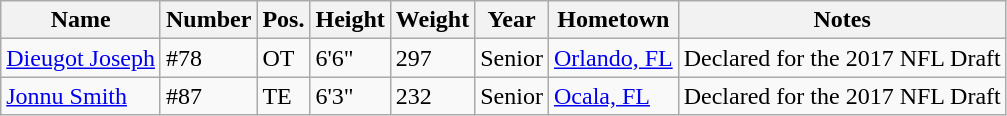<table class="wikitable sortable">
<tr>
<th>Name</th>
<th>Number</th>
<th>Pos.</th>
<th>Height</th>
<th>Weight</th>
<th>Year</th>
<th>Hometown</th>
<th class="unsortable">Notes</th>
</tr>
<tr>
<td><a href='#'>Dieugot Joseph</a></td>
<td>#78</td>
<td>OT</td>
<td>6'6"</td>
<td>297</td>
<td>Senior</td>
<td><a href='#'>Orlando, FL</a></td>
<td>Declared for the 2017 NFL Draft</td>
</tr>
<tr>
<td><a href='#'>Jonnu Smith</a></td>
<td>#87</td>
<td>TE</td>
<td>6'3"</td>
<td>232</td>
<td>Senior</td>
<td><a href='#'>Ocala, FL</a></td>
<td>Declared for the 2017 NFL Draft</td>
</tr>
</table>
